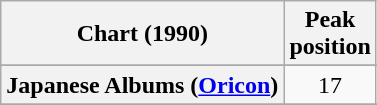<table class="wikitable sortable plainrowheaders">
<tr>
<th scope="col">Chart (1990)</th>
<th scope="col">Peak<br>position</th>
</tr>
<tr>
</tr>
<tr>
</tr>
<tr>
<th scope="row">Japanese Albums (<a href='#'>Oricon</a>)</th>
<td align="center">17</td>
</tr>
<tr>
</tr>
<tr>
</tr>
</table>
